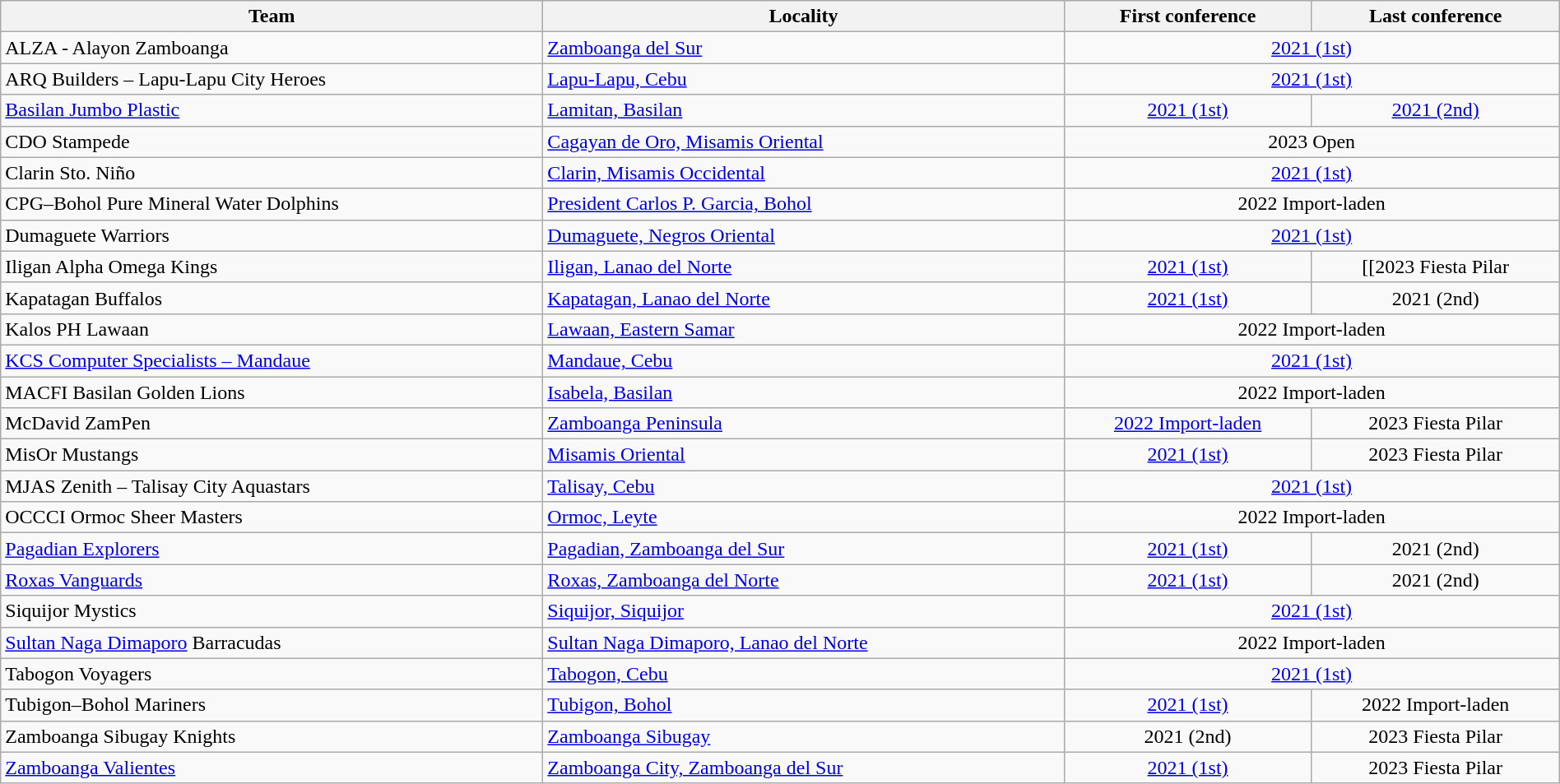<table class="wikitable" style="width:100%; text-align:left">
<tr>
<th>Team</th>
<th>Locality</th>
<th>First conference</th>
<th>Last conference</th>
</tr>
<tr>
<td>ALZA - Alayon Zamboanga</td>
<td><a href='#'>Zamboanga del Sur</a></td>
<td colspan=2 align=center><a href='#'>2021 (1st)</a></td>
</tr>
<tr>
<td>ARQ Builders – Lapu-Lapu City Heroes</td>
<td><a href='#'>Lapu-Lapu, Cebu</a></td>
<td colspan=2 align=center><a href='#'>2021 (1st)</a></td>
</tr>
<tr>
<td><a href='#'>Basilan Jumbo Plastic</a></td>
<td><a href='#'>Lamitan, Basilan</a></td>
<td align=center><a href='#'>2021 (1st)</a></td>
<td align=center><a href='#'>2021 (2nd)</a></td>
</tr>
<tr>
<td>CDO Stampede</td>
<td><a href='#'>Cagayan de Oro, Misamis Oriental</a></td>
<td colspan=2 align=center>2023 Open</td>
</tr>
<tr>
<td>Clarin Sto. Niño</td>
<td><a href='#'>Clarin, Misamis Occidental</a></td>
<td colspan=2 align=center><a href='#'>2021 (1st)</a></td>
</tr>
<tr>
<td>CPG–Bohol Pure Mineral Water Dolphins</td>
<td><a href='#'>President Carlos P. Garcia, Bohol</a></td>
<td colspan=2 align=center>2022 Import-laden</td>
</tr>
<tr>
<td>Dumaguete Warriors</td>
<td><a href='#'>Dumaguete, Negros Oriental</a></td>
<td colspan=2 align=center><a href='#'>2021 (1st)</a></td>
</tr>
<tr>
<td>Iligan Alpha Omega Kings</td>
<td><a href='#'>Iligan, Lanao del Norte</a></td>
<td align=center><a href='#'>2021 (1st)</a></td>
<td align=center>[[2023 Fiesta Pilar</td>
</tr>
<tr>
<td>Kapatagan Buffalos</td>
<td><a href='#'>Kapatagan, Lanao del Norte</a></td>
<td align=center><a href='#'>2021 (1st)</a></td>
<td align=center>2021 (2nd)</td>
</tr>
<tr>
<td>Kalos PH Lawaan</td>
<td><a href='#'>Lawaan, Eastern Samar</a></td>
<td colspan=2 align=center>2022 Import-laden</td>
</tr>
<tr>
<td><a href='#'>KCS Computer Specialists – Mandaue</a></td>
<td><a href='#'>Mandaue, Cebu</a></td>
<td colspan=2 align=center><a href='#'>2021 (1st)</a></td>
</tr>
<tr>
<td>MACFI Basilan Golden Lions</td>
<td><a href='#'>Isabela, Basilan</a></td>
<td colspan=2 align=center>2022 Import-laden</td>
</tr>
<tr>
<td>McDavid ZamPen</td>
<td><a href='#'>Zamboanga Peninsula</a></td>
<td align=center><a href='#'>2022 Import-laden</a></td>
<td align=center>2023 Fiesta Pilar</td>
</tr>
<tr>
<td>MisOr Mustangs</td>
<td><a href='#'>Misamis Oriental</a></td>
<td align=center><a href='#'>2021 (1st)</a></td>
<td align=center>2023 Fiesta Pilar</td>
</tr>
<tr>
<td>MJAS Zenith – Talisay City Aquastars</td>
<td><a href='#'>Talisay, Cebu</a></td>
<td colspan=2 align=center><a href='#'>2021 (1st)</a></td>
</tr>
<tr>
<td>OCCCI Ormoc Sheer Masters</td>
<td><a href='#'>Ormoc, Leyte</a></td>
<td colspan=2 align=center>2022 Import-laden</td>
</tr>
<tr>
<td><a href='#'>Pagadian Explorers</a></td>
<td><a href='#'>Pagadian, Zamboanga del Sur</a></td>
<td align=center><a href='#'>2021 (1st)</a></td>
<td align=center>2021 (2nd)</td>
</tr>
<tr>
<td><a href='#'>Roxas Vanguards</a></td>
<td><a href='#'>Roxas, Zamboanga del Norte</a></td>
<td align=center><a href='#'>2021 (1st)</a></td>
<td align=center>2021 (2nd)</td>
</tr>
<tr>
<td>Siquijor Mystics</td>
<td><a href='#'>Siquijor, Siquijor</a></td>
<td colspan=2 align=center><a href='#'>2021 (1st)</a></td>
</tr>
<tr>
<td><a href='#'>Sultan Naga Dimaporo</a> Barracudas</td>
<td><a href='#'>Sultan Naga Dimaporo, Lanao del Norte</a></td>
<td colspan=2 align=center>2022 Import-laden</td>
</tr>
<tr>
<td>Tabogon Voyagers</td>
<td><a href='#'>Tabogon, Cebu</a></td>
<td colspan=2 align=center><a href='#'>2021 (1st)</a></td>
</tr>
<tr>
<td>Tubigon–Bohol Mariners</td>
<td><a href='#'>Tubigon, Bohol</a></td>
<td align=center><a href='#'>2021 (1st)</a></td>
<td align=center>2022 Import-laden</td>
</tr>
<tr>
<td>Zamboanga Sibugay Knights</td>
<td><a href='#'>Zamboanga Sibugay</a></td>
<td align=center>2021 (2nd)</td>
<td align=center>2023 Fiesta Pilar</td>
</tr>
<tr>
<td><a href='#'>Zamboanga Valientes</a></td>
<td><a href='#'>Zamboanga City, Zamboanga del Sur</a></td>
<td align=center><a href='#'>2021 (1st)</a></td>
<td align=center>2023 Fiesta Pilar</td>
</tr>
</table>
